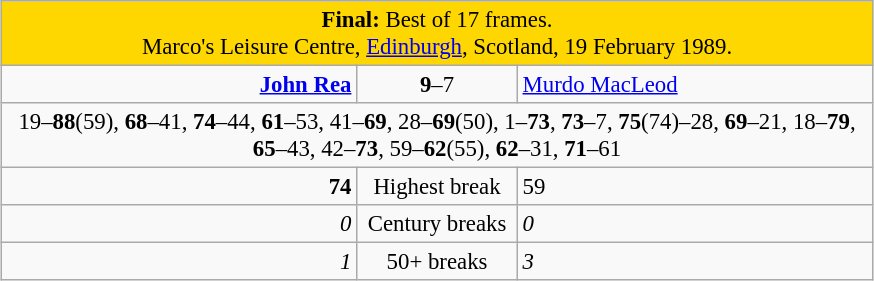<table class="wikitable" style="font-size: 95%; margin: 1em auto 1em auto;">
<tr>
<td colspan="3" align="center" bgcolor="#ffd700"><strong>Final:</strong> Best of 17 frames.<br>Marco's Leisure Centre, <a href='#'>Edinburgh</a>, Scotland, 19 February 1989.</td>
</tr>
<tr>
<td width="230" align="right"><strong><a href='#'>John Rea</a></strong> <br></td>
<td width="100" align="center"><strong>9</strong>–7</td>
<td width="230"><a href='#'>Murdo MacLeod</a> <br></td>
</tr>
<tr>
<td colspan="3" align="center" style="font-size: 100%">19–<strong>88</strong>(59), <strong>68</strong>–41, <strong>74</strong>–44, <strong>61</strong>–53, 41–<strong>69</strong>, 28–<strong>69</strong>(50), 1–<strong>73</strong>, <strong>73</strong>–7, <strong>75</strong>(74)–28, <strong>69</strong>–21, 18–<strong>79</strong>, <strong>65</strong>–43, 42–<strong>73</strong>, 59–<strong>62</strong>(55), <strong>62</strong>–31, <strong>71</strong>–61</td>
</tr>
<tr>
<td align="right"><strong>74</strong></td>
<td align="center">Highest break</td>
<td>59</td>
</tr>
<tr>
<td align="right"><em>0</em></td>
<td align="center">Century breaks</td>
<td><em>0</em></td>
</tr>
<tr>
<td align="right"><em>1</em></td>
<td align="center">50+ breaks</td>
<td><em>3</em></td>
</tr>
</table>
